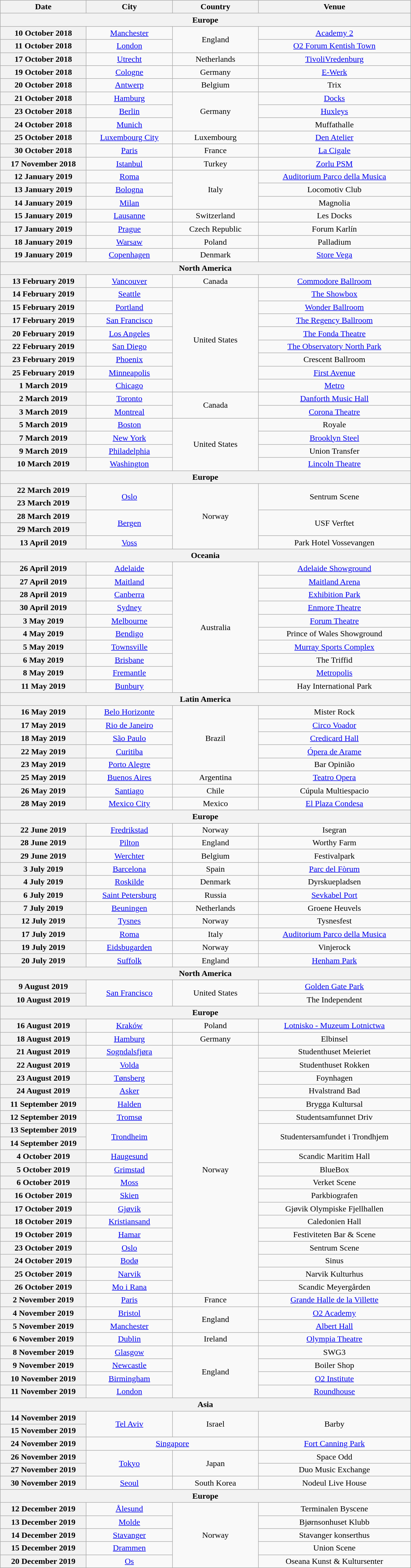<table class="wikitable plainrowheaders" style="text-align:center;">
<tr>
<th scope="col" style="width:10em;">Date</th>
<th scope="col" style="width:10em;">City</th>
<th scope="col" style="width:10em;">Country</th>
<th scope="col" style="width:18em;">Venue</th>
</tr>
<tr>
<th colspan="4">Europe</th>
</tr>
<tr>
<th scope="row" style="text-align:center;">10 October 2018</th>
<td><a href='#'>Manchester</a></td>
<td rowspan="2">England</td>
<td><a href='#'>Academy 2</a></td>
</tr>
<tr>
<th scope="row" style="text-align:center;">11 October 2018</th>
<td><a href='#'>London</a></td>
<td><a href='#'>O2 Forum Kentish Town</a></td>
</tr>
<tr>
<th scope="row" style="text-align:center;">17 October 2018</th>
<td><a href='#'>Utrecht</a></td>
<td rowspan="1">Netherlands</td>
<td><a href='#'>TivoliVredenburg</a></td>
</tr>
<tr>
<th scope="row" style="text-align:center;">19 October 2018</th>
<td><a href='#'>Cologne</a></td>
<td rowspan="1">Germany</td>
<td><a href='#'>E-Werk</a></td>
</tr>
<tr>
<th scope="row" style="text-align:center;">20 October 2018</th>
<td><a href='#'>Antwerp</a></td>
<td rowspan="1">Belgium</td>
<td>Trix</td>
</tr>
<tr>
<th scope="row" style="text-align:center;">21 October 2018</th>
<td><a href='#'>Hamburg</a></td>
<td rowspan="3">Germany</td>
<td><a href='#'>Docks</a></td>
</tr>
<tr>
<th scope="row" style="text-align:center;">23 October 2018</th>
<td><a href='#'>Berlin</a></td>
<td><a href='#'>Huxleys</a></td>
</tr>
<tr>
<th scope="row" style="text-align:center;">24 October 2018</th>
<td><a href='#'>Munich</a></td>
<td>Muffathalle</td>
</tr>
<tr>
<th scope="row" style="text-align:center;">25 October 2018</th>
<td><a href='#'>Luxembourg City</a></td>
<td rowspan="1">Luxembourg</td>
<td><a href='#'>Den Atelier</a></td>
</tr>
<tr>
<th scope="row" style="text-align:center;">30 October 2018</th>
<td><a href='#'>Paris</a></td>
<td rowspan="1">France</td>
<td><a href='#'>La Cigale</a></td>
</tr>
<tr>
<th scope="row" style="text-align:center;">17 November 2018</th>
<td><a href='#'>Istanbul</a></td>
<td rowspan="1">Turkey</td>
<td><a href='#'>Zorlu PSM</a></td>
</tr>
<tr>
<th scope="row" style="text-align:center;">12 January 2019</th>
<td><a href='#'>Roma</a></td>
<td rowspan="3">Italy</td>
<td><a href='#'>Auditorium Parco della Musica</a></td>
</tr>
<tr>
<th scope="row" style="text-align:center;">13 January 2019</th>
<td><a href='#'>Bologna</a></td>
<td>Locomotiv Club</td>
</tr>
<tr>
<th scope="row" style="text-align:center;">14 January 2019</th>
<td><a href='#'>Milan</a></td>
<td>Magnolia</td>
</tr>
<tr>
<th scope="row" style="text-align:center;">15 January 2019</th>
<td><a href='#'>Lausanne</a></td>
<td rowspan="1">Switzerland</td>
<td>Les Docks</td>
</tr>
<tr>
<th scope="row" style="text-align:center;">17 January 2019</th>
<td><a href='#'>Prague</a></td>
<td rowspan="1">Czech Republic</td>
<td>Forum Karlín</td>
</tr>
<tr>
<th scope="row" style="text-align:center;">18 January 2019</th>
<td><a href='#'>Warsaw</a></td>
<td rowspan="1">Poland</td>
<td>Palladium</td>
</tr>
<tr>
<th scope="row" style="text-align:center;">19 January 2019</th>
<td><a href='#'>Copenhagen</a></td>
<td rowspan="1">Denmark</td>
<td><a href='#'>Store Vega</a></td>
</tr>
<tr>
<th colspan="4">North America</th>
</tr>
<tr>
<th scope="row" style="text-align:center;">13 February 2019</th>
<td><a href='#'>Vancouver</a></td>
<td rowspan="1">Canada</td>
<td><a href='#'>Commodore Ballroom</a></td>
</tr>
<tr>
<th scope="row" style="text-align:center;">14 February 2019</th>
<td><a href='#'>Seattle</a></td>
<td rowspan="8">United States</td>
<td><a href='#'>The Showbox</a></td>
</tr>
<tr>
<th scope="row" style="text-align:center;">15 February 2019</th>
<td><a href='#'>Portland</a></td>
<td><a href='#'>Wonder Ballroom</a></td>
</tr>
<tr>
<th scope="row" style="text-align:center;">17 February 2019</th>
<td><a href='#'>San Francisco</a></td>
<td><a href='#'>The Regency Ballroom</a></td>
</tr>
<tr>
<th scope="row" style="text-align:center;">20 February 2019</th>
<td><a href='#'>Los Angeles</a></td>
<td><a href='#'>The Fonda Theatre</a></td>
</tr>
<tr>
<th scope="row" style="text-align:center;">22 February 2019</th>
<td><a href='#'>San Diego</a></td>
<td><a href='#'>The Observatory North Park</a></td>
</tr>
<tr>
<th scope="row" style="text-align:center;">23 February 2019</th>
<td><a href='#'>Phoenix</a></td>
<td>Crescent Ballroom</td>
</tr>
<tr>
<th scope="row" style="text-align:center;">25 February 2019</th>
<td><a href='#'>Minneapolis</a></td>
<td><a href='#'>First Avenue</a></td>
</tr>
<tr>
<th scope="row" style="text-align:center;">1 March 2019</th>
<td><a href='#'>Chicago</a></td>
<td><a href='#'>Metro</a></td>
</tr>
<tr>
<th scope="row" style="text-align:center;">2 March 2019</th>
<td><a href='#'>Toronto</a></td>
<td rowspan="2">Canada</td>
<td><a href='#'>Danforth Music Hall</a></td>
</tr>
<tr>
<th scope="row" style="text-align:center;">3 March 2019</th>
<td><a href='#'>Montreal</a></td>
<td><a href='#'>Corona Theatre</a></td>
</tr>
<tr>
<th scope="row" style="text-align:center;">5 March 2019</th>
<td><a href='#'>Boston</a></td>
<td rowspan="4">United States</td>
<td>Royale</td>
</tr>
<tr>
<th scope="row" style="text-align:center;">7 March 2019</th>
<td><a href='#'>New York</a></td>
<td><a href='#'>Brooklyn Steel</a></td>
</tr>
<tr>
<th scope="row" style="text-align:center;">9 March 2019</th>
<td><a href='#'>Philadelphia</a></td>
<td>Union Transfer</td>
</tr>
<tr>
<th scope="row" style="text-align:center;">10 March 2019</th>
<td><a href='#'>Washington</a></td>
<td><a href='#'>Lincoln Theatre</a></td>
</tr>
<tr>
<th colspan="4">Europe</th>
</tr>
<tr>
<th scope="row" style="text-align:center;">22 March 2019</th>
<td rowspan="2"><a href='#'>Oslo</a></td>
<td rowspan="5">Norway</td>
<td rowspan="2">Sentrum Scene</td>
</tr>
<tr>
<th scope="row" style="text-align:center;">23 March 2019</th>
</tr>
<tr>
<th scope="row" style="text-align:center;">28 March 2019</th>
<td rowspan="2"><a href='#'>Bergen</a></td>
<td rowspan="2">USF Verftet</td>
</tr>
<tr>
<th scope="row" style="text-align:center;">29 March 2019</th>
</tr>
<tr>
<th scope="row" style="text-align:center;">13 April 2019</th>
<td><a href='#'>Voss</a></td>
<td>Park Hotel Vossevangen</td>
</tr>
<tr>
<th colspan="4">Oceania</th>
</tr>
<tr>
<th scope="row" style="text-align:center;">26 April 2019</th>
<td><a href='#'>Adelaide</a></td>
<td rowspan="10">Australia</td>
<td><a href='#'>Adelaide Showground</a></td>
</tr>
<tr>
<th scope="row" style="text-align:center;">27 April 2019</th>
<td><a href='#'>Maitland</a></td>
<td><a href='#'>Maitland Arena</a></td>
</tr>
<tr>
<th scope="row" style="text-align:center;">28 April 2019</th>
<td><a href='#'>Canberra</a></td>
<td><a href='#'>Exhibition Park</a></td>
</tr>
<tr>
<th scope="row" style="text-align:center;">30 April 2019</th>
<td><a href='#'>Sydney</a></td>
<td><a href='#'>Enmore Theatre</a></td>
</tr>
<tr>
<th scope="row" style="text-align:center;">3 May 2019</th>
<td><a href='#'>Melbourne</a></td>
<td><a href='#'>Forum Theatre</a></td>
</tr>
<tr>
<th scope="row" style="text-align:center;">4 May 2019</th>
<td><a href='#'>Bendigo</a></td>
<td>Prince of Wales Showground</td>
</tr>
<tr>
<th scope="row" style="text-align:center;">5 May 2019</th>
<td><a href='#'>Townsville</a></td>
<td><a href='#'>Murray Sports Complex</a></td>
</tr>
<tr>
<th scope="row" style="text-align:center;">6 May 2019</th>
<td><a href='#'>Brisbane</a></td>
<td>The Triffid</td>
</tr>
<tr>
<th scope="row" style="text-align:center;">8 May 2019</th>
<td><a href='#'>Fremantle</a></td>
<td><a href='#'>Metropolis</a></td>
</tr>
<tr>
<th scope="row" style="text-align:center;">11 May 2019</th>
<td><a href='#'>Bunbury</a></td>
<td>Hay International Park</td>
</tr>
<tr>
<th colspan="4">Latin America</th>
</tr>
<tr>
<th scope="row" style="text-align:center;">16 May 2019</th>
<td><a href='#'>Belo Horizonte</a></td>
<td rowspan="5">Brazil</td>
<td>Mister Rock</td>
</tr>
<tr>
<th scope="row" style="text-align:center;">17 May 2019</th>
<td><a href='#'>Rio de Janeiro</a></td>
<td><a href='#'>Circo Voador</a></td>
</tr>
<tr>
<th scope="row" style="text-align:center;">18 May 2019</th>
<td><a href='#'>São Paulo</a></td>
<td><a href='#'>Credicard Hall</a></td>
</tr>
<tr>
<th scope="row" style="text-align:center;">22 May 2019</th>
<td><a href='#'>Curitiba</a></td>
<td><a href='#'>Ópera de Arame</a></td>
</tr>
<tr>
<th scope="row" style="text-align:center;">23 May 2019</th>
<td><a href='#'>Porto Alegre</a></td>
<td>Bar Opinião</td>
</tr>
<tr>
<th scope="row" style="text-align:center;">25 May 2019</th>
<td><a href='#'>Buenos Aires</a></td>
<td rowspan="1">Argentina</td>
<td><a href='#'>Teatro Opera</a></td>
</tr>
<tr>
<th scope="row" style="text-align:center;">26 May 2019</th>
<td><a href='#'>Santiago</a></td>
<td rowspan="1">Chile</td>
<td>Cúpula Multiespacio</td>
</tr>
<tr>
<th scope="row" style="text-align:center;">28 May 2019</th>
<td><a href='#'>Mexico City</a></td>
<td rowspan="1">Mexico</td>
<td><a href='#'>El Plaza Condesa</a></td>
</tr>
<tr>
<th colspan="4">Europe</th>
</tr>
<tr>
<th scope="row" style="text-align:center;">22 June 2019</th>
<td><a href='#'>Fredrikstad</a></td>
<td rowspan="1">Norway</td>
<td>Isegran</td>
</tr>
<tr>
<th scope="row" style="text-align:center;">28 June 2019</th>
<td><a href='#'>Pilton</a></td>
<td rowspan="1">England</td>
<td>Worthy Farm</td>
</tr>
<tr>
<th scope="row" style="text-align:center;">29 June 2019</th>
<td><a href='#'>Werchter</a></td>
<td rowspan="1">Belgium</td>
<td>Festivalpark</td>
</tr>
<tr>
<th scope="row" style="text-align:center;">3 July 2019</th>
<td><a href='#'>Barcelona</a></td>
<td rowspan="1">Spain</td>
<td><a href='#'>Parc del Fòrum</a></td>
</tr>
<tr>
<th scope="row" style="text-align:center;">4 July 2019</th>
<td><a href='#'>Roskilde</a></td>
<td rowspan="1">Denmark</td>
<td>Dyrskuepladsen</td>
</tr>
<tr>
<th scope="row" style="text-align:center;">6 July 2019</th>
<td><a href='#'>Saint Petersburg</a></td>
<td rowspan="1">Russia</td>
<td><a href='#'>Sevkabel Port</a></td>
</tr>
<tr>
<th scope="row" style="text-align:center;">7 July 2019</th>
<td><a href='#'>Beuningen</a></td>
<td rowspan="1">Netherlands</td>
<td>Groene Heuvels</td>
</tr>
<tr>
<th scope="row" style="text-align:center;">12 July 2019</th>
<td><a href='#'>Tysnes</a></td>
<td rowspan="1">Norway</td>
<td>Tysnesfest</td>
</tr>
<tr>
<th scope="row" style="text-align:center;">17 July 2019</th>
<td><a href='#'>Roma</a></td>
<td rowspan="1">Italy</td>
<td><a href='#'>Auditorium Parco della Musica</a></td>
</tr>
<tr>
<th scope="row" style="text-align:center;">19 July 2019</th>
<td><a href='#'>Eidsbugarden</a></td>
<td rowspan="1">Norway</td>
<td>Vinjerock</td>
</tr>
<tr>
<th scope="row" style="text-align:center;">20 July 2019</th>
<td><a href='#'>Suffolk</a></td>
<td rowspan="1">England</td>
<td><a href='#'>Henham Park</a></td>
</tr>
<tr>
<th colspan="4">North America</th>
</tr>
<tr>
<th scope="row" style="text-align:center;">9 August 2019</th>
<td rowspan="2"><a href='#'>San Francisco</a></td>
<td rowspan="2">United States</td>
<td><a href='#'>Golden Gate Park</a></td>
</tr>
<tr>
<th scope="row" style="text-align:center;">10 August 2019</th>
<td>The Independent</td>
</tr>
<tr>
<th colspan="4">Europe</th>
</tr>
<tr>
<th scope="row" style="text-align:center;">16 August 2019</th>
<td><a href='#'>Kraków</a></td>
<td rowspan="1">Poland</td>
<td><a href='#'>Lotnisko - Muzeum Lotnictwa</a></td>
</tr>
<tr>
<th scope="row" style="text-align:center;">18 August 2019</th>
<td><a href='#'>Hamburg</a></td>
<td rowspan="1">Germany</td>
<td>Elbinsel</td>
</tr>
<tr>
<th scope="row" style="text-align:center;">21 August 2019</th>
<td><a href='#'>Sogndalsfjøra</a></td>
<td rowspan="19">Norway</td>
<td>Studenthuset Meieriet</td>
</tr>
<tr>
<th scope="row" style="text-align:center;">22 August 2019</th>
<td><a href='#'>Volda</a></td>
<td>Studenthuset Rokken</td>
</tr>
<tr>
<th scope="row" style="text-align:center;">23 August 2019</th>
<td><a href='#'>Tønsberg</a></td>
<td>Foynhagen</td>
</tr>
<tr>
<th scope="row" style="text-align:center;">24 August 2019</th>
<td><a href='#'>Asker</a></td>
<td>Hvalstrand Bad</td>
</tr>
<tr>
<th scope="row" style="text-align:center;">11 September 2019</th>
<td><a href='#'>Halden</a></td>
<td>Brygga Kultursal</td>
</tr>
<tr>
<th scope="row" style="text-align:center;">12 September 2019</th>
<td><a href='#'>Tromsø</a></td>
<td>Studentsamfunnet Driv</td>
</tr>
<tr>
<th scope="row" style="text-align:center;">13 September 2019</th>
<td rowspan="2"><a href='#'>Trondheim</a></td>
<td rowspan="2">Studentersamfundet i Trondhjem</td>
</tr>
<tr>
<th scope="row" style="text-align:center;">14 September 2019</th>
</tr>
<tr>
<th scope="row" style="text-align:center;">4 October 2019</th>
<td><a href='#'>Haugesund</a></td>
<td>Scandic Maritim Hall</td>
</tr>
<tr>
<th scope="row" style="text-align:center;">5 October 2019</th>
<td><a href='#'>Grimstad</a></td>
<td>BlueBox</td>
</tr>
<tr>
<th scope="row" style="text-align:center;">6 October 2019</th>
<td><a href='#'>Moss</a></td>
<td>Verket Scene</td>
</tr>
<tr>
<th scope="row" style="text-align:center;">16 October 2019</th>
<td><a href='#'>Skien</a></td>
<td>Parkbiografen</td>
</tr>
<tr>
<th scope="row" style="text-align:center;">17 October 2019</th>
<td><a href='#'>Gjøvik</a></td>
<td>Gjøvik Olympiske Fjellhallen</td>
</tr>
<tr>
<th scope="row" style="text-align:center;">18 October 2019</th>
<td><a href='#'>Kristiansand</a></td>
<td>Caledonien Hall</td>
</tr>
<tr>
<th scope="row" style="text-align:center;">19 October 2019</th>
<td><a href='#'>Hamar</a></td>
<td>Festiviteten Bar & Scene</td>
</tr>
<tr>
<th scope="row" style="text-align:center;">23 October 2019</th>
<td><a href='#'>Oslo</a></td>
<td>Sentrum Scene</td>
</tr>
<tr>
<th scope="row" style="text-align:center;">24 October 2019</th>
<td><a href='#'>Bodø</a></td>
<td>Sinus</td>
</tr>
<tr>
<th scope="row" style="text-align:center;">25 October 2019</th>
<td><a href='#'>Narvik</a></td>
<td>Narvik Kulturhus</td>
</tr>
<tr>
<th scope="row" style="text-align:center;">26 October 2019</th>
<td><a href='#'>Mo i Rana</a></td>
<td>Scandic Meyergården</td>
</tr>
<tr>
<th scope="row" style="text-align:center;">2 November 2019</th>
<td><a href='#'>Paris</a></td>
<td rowspan="1">France</td>
<td><a href='#'>Grande Halle de la Villette</a></td>
</tr>
<tr>
<th scope="row" style="text-align:center;">4 November 2019</th>
<td><a href='#'>Bristol</a></td>
<td rowspan="2">England</td>
<td><a href='#'>O2 Academy</a></td>
</tr>
<tr>
<th scope="row" style="text-align:center;">5 November 2019</th>
<td><a href='#'>Manchester</a></td>
<td><a href='#'>Albert Hall</a></td>
</tr>
<tr>
<th scope="row" style="text-align:center;">6 November 2019</th>
<td><a href='#'>Dublin</a></td>
<td rowspan="1">Ireland</td>
<td><a href='#'>Olympia Theatre</a></td>
</tr>
<tr>
<th scope="row" style="text-align:center;">8 November 2019</th>
<td><a href='#'>Glasgow</a></td>
<td rowspan="4">England</td>
<td>SWG3</td>
</tr>
<tr>
<th scope="row" style="text-align:center;">9 November 2019</th>
<td><a href='#'>Newcastle</a></td>
<td>Boiler Shop</td>
</tr>
<tr>
<th scope="row" style="text-align:center;">10 November 2019</th>
<td><a href='#'>Birmingham</a></td>
<td><a href='#'>O2 Institute</a></td>
</tr>
<tr>
<th scope="row" style="text-align:center;">11 November 2019</th>
<td><a href='#'>London</a></td>
<td><a href='#'>Roundhouse</a></td>
</tr>
<tr>
<th colspan="4">Asia</th>
</tr>
<tr>
<th scope="row" style="text-align:center;">14 November 2019</th>
<td rowspan="2"><a href='#'>Tel Aviv</a></td>
<td rowspan="2">Israel</td>
<td rowspan="2">Barby</td>
</tr>
<tr>
<th scope="row" style="text-align:center;">15 November 2019</th>
</tr>
<tr>
<th scope="row" style="text-align:center;">24 November 2019</th>
<td colspan="2"><a href='#'>Singapore</a></td>
<td><a href='#'>Fort Canning Park</a></td>
</tr>
<tr>
<th scope="row" style="text-align:center;">26 November 2019</th>
<td rowspan="2"><a href='#'>Tokyo</a></td>
<td rowspan="2">Japan</td>
<td>Space Odd</td>
</tr>
<tr>
<th scope="row" style="text-align:center;">27 November 2019</th>
<td>Duo Music Exchange</td>
</tr>
<tr>
<th scope="row" style="text-align:center;">30 November 2019</th>
<td><a href='#'>Seoul</a></td>
<td rowspan="1">South Korea</td>
<td>Nodeul Live House</td>
</tr>
<tr>
<th colspan="4">Europe</th>
</tr>
<tr>
<th scope="row" style="text-align:center;">12 December 2019</th>
<td><a href='#'>Ålesund</a></td>
<td rowspan="5">Norway</td>
<td>Terminalen Byscene</td>
</tr>
<tr>
<th scope="row" style="text-align:center;">13 December 2019</th>
<td><a href='#'>Molde</a></td>
<td>Bjørnsonhuset Klubb</td>
</tr>
<tr>
<th scope="row" style="text-align:center;">14 December 2019</th>
<td><a href='#'>Stavanger</a></td>
<td>Stavanger konserthus</td>
</tr>
<tr>
<th scope="row" style="text-align:center;">15 December 2019</th>
<td><a href='#'>Drammen</a></td>
<td>Union Scene</td>
</tr>
<tr>
<th scope="row" style="text-align:center;">20 December 2019</th>
<td><a href='#'>Os</a></td>
<td>Oseana Kunst & Kultursenter</td>
</tr>
</table>
